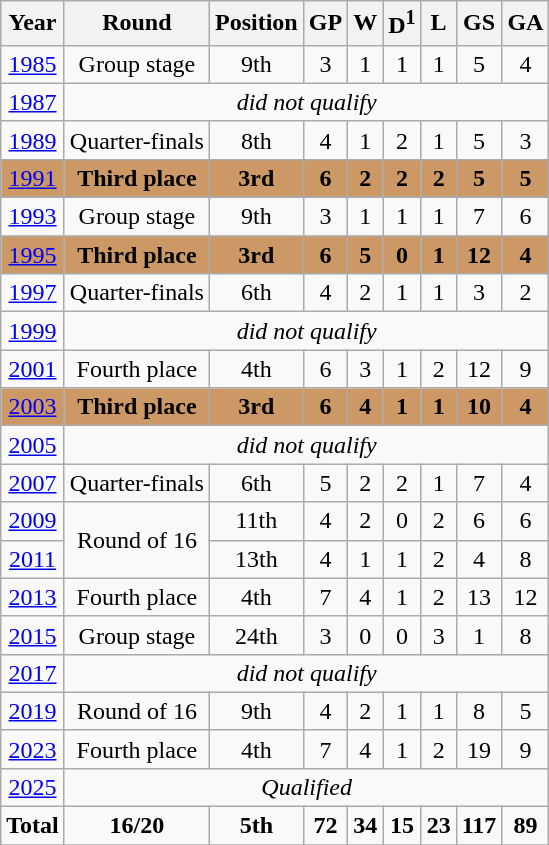<table class="wikitable" style="text-align: center;">
<tr>
<th>Year</th>
<th>Round</th>
<th>Position</th>
<th>GP</th>
<th>W</th>
<th>D<sup>1</sup></th>
<th>L</th>
<th>GS</th>
<th>GA</th>
</tr>
<tr>
<td> <a href='#'>1985</a></td>
<td>Group stage</td>
<td>9th</td>
<td>3</td>
<td>1</td>
<td>1</td>
<td>1</td>
<td>5</td>
<td>4</td>
</tr>
<tr>
<td> <a href='#'>1987</a></td>
<td colspan=8><em>did not qualify</em></td>
</tr>
<tr>
<td> <a href='#'>1989</a></td>
<td>Quarter-finals</td>
<td>8th</td>
<td>4</td>
<td>1</td>
<td>2</td>
<td>1</td>
<td>5</td>
<td>3</td>
</tr>
<tr bgcolor=cc9966>
<td> <a href='#'>1991</a></td>
<td><strong>Third place</strong></td>
<td><strong>3rd</strong></td>
<td><strong>6</strong></td>
<td><strong>2</strong></td>
<td><strong>2</strong></td>
<td><strong>2</strong></td>
<td><strong>5</strong></td>
<td><strong>5</strong></td>
</tr>
<tr>
</tr>
<tr>
<td> <a href='#'>1993</a></td>
<td>Group stage</td>
<td>9th</td>
<td>3</td>
<td>1</td>
<td>1</td>
<td>1</td>
<td>7</td>
<td>6</td>
</tr>
<tr bgcolor=cc9966>
<td> <a href='#'>1995</a></td>
<td><strong>Third place</strong></td>
<td><strong>3rd</strong></td>
<td><strong>6</strong></td>
<td><strong>5</strong></td>
<td><strong>0</strong></td>
<td><strong>1</strong></td>
<td><strong>12</strong></td>
<td><strong>4</strong></td>
</tr>
<tr>
<td> <a href='#'>1997</a></td>
<td>Quarter-finals</td>
<td>6th</td>
<td>4</td>
<td>2</td>
<td>1</td>
<td>1</td>
<td>3</td>
<td>2</td>
</tr>
<tr>
<td> <a href='#'>1999</a></td>
<td colspan=8><em>did not qualify</em></td>
</tr>
<tr bgcolor=>
<td> <a href='#'>2001</a></td>
<td>Fourth place</td>
<td>4th</td>
<td>6</td>
<td>3</td>
<td>1</td>
<td>2</td>
<td>12</td>
<td>9</td>
</tr>
<tr bgcolor=cc9966>
<td> <a href='#'>2003</a></td>
<td><strong>Third place</strong></td>
<td><strong>3rd</strong></td>
<td><strong>6</strong></td>
<td><strong>4</strong></td>
<td><strong>1</strong></td>
<td><strong>1</strong></td>
<td><strong>10</strong></td>
<td><strong>4</strong></td>
</tr>
<tr>
<td> <a href='#'>2005</a></td>
<td colspan=8><em>did not qualify</em></td>
</tr>
<tr>
<td> <a href='#'>2007</a></td>
<td>Quarter-finals</td>
<td>6th</td>
<td>5</td>
<td>2</td>
<td>2</td>
<td>1</td>
<td>7</td>
<td>4</td>
</tr>
<tr>
<td> <a href='#'>2009</a></td>
<td rowspan=2>Round of 16</td>
<td>11th</td>
<td>4</td>
<td>2</td>
<td>0</td>
<td>2</td>
<td>6</td>
<td>6</td>
</tr>
<tr>
<td> <a href='#'>2011</a></td>
<td>13th</td>
<td>4</td>
<td>1</td>
<td>1</td>
<td>2</td>
<td>4</td>
<td>8</td>
</tr>
<tr bgcolor=>
<td> <a href='#'>2013</a></td>
<td>Fourth place</td>
<td>4th</td>
<td>7</td>
<td>4</td>
<td>1</td>
<td>2</td>
<td>13</td>
<td>12</td>
</tr>
<tr>
<td> <a href='#'>2015</a></td>
<td>Group stage</td>
<td>24th</td>
<td>3</td>
<td>0</td>
<td>0</td>
<td>3</td>
<td>1</td>
<td>8</td>
</tr>
<tr>
<td> <a href='#'>2017</a></td>
<td colspan=8><em>did not qualify</em></td>
</tr>
<tr>
<td> <a href='#'>2019</a></td>
<td>Round of 16</td>
<td>9th</td>
<td>4</td>
<td>2</td>
<td>1</td>
<td>1</td>
<td>8</td>
<td>5</td>
</tr>
<tr bgcolor=>
<td> <a href='#'>2023</a></td>
<td>Fourth place</td>
<td>4th</td>
<td>7</td>
<td>4</td>
<td>1</td>
<td>2</td>
<td>19</td>
<td>9</td>
</tr>
<tr>
<td> <a href='#'>2025</a></td>
<td colspan=8><em>Qualified</em></td>
</tr>
<tr>
<td><strong>Total</strong></td>
<td><strong>16/20</strong></td>
<td><strong>5th</strong></td>
<td><strong>72</strong></td>
<td><strong>34</strong></td>
<td><strong>15</strong></td>
<td><strong>23</strong></td>
<td><strong>117</strong></td>
<td><strong>89</strong></td>
</tr>
<tr>
</tr>
</table>
